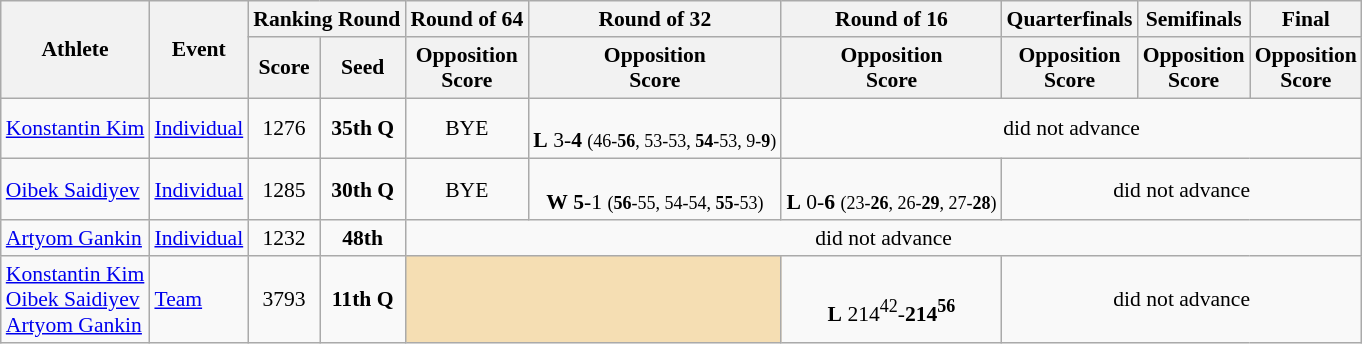<table class=wikitable style="font-size:90%">
<tr>
<th rowspan=2>Athlete</th>
<th rowspan=2>Event</th>
<th colspan=2>Ranking Round</th>
<th>Round of 64</th>
<th>Round of 32</th>
<th>Round of 16</th>
<th>Quarterfinals</th>
<th>Semifinals</th>
<th>Final</th>
</tr>
<tr>
<th>Score</th>
<th>Seed</th>
<th>Opposition<br>Score</th>
<th>Opposition<br>Score</th>
<th>Opposition<br>Score</th>
<th>Opposition<br>Score</th>
<th>Opposition<br>Score</th>
<th>Opposition<br>Score</th>
</tr>
<tr>
<td><a href='#'>Konstantin Kim</a></td>
<td><a href='#'>Individual</a></td>
<td align=center>1276</td>
<td align=center><strong>35th Q</strong></td>
<td align=center>BYE</td>
<td align=center><br> <strong>L</strong> 3-<strong>4</strong> <small>(46-<strong>56</strong>, 53-53, <strong>54</strong>-53, 9-<strong>9</strong>)</small></td>
<td align=center colspan="7">did not advance</td>
</tr>
<tr>
<td><a href='#'>Oibek Saidiyev</a></td>
<td><a href='#'>Individual</a></td>
<td align=center>1285</td>
<td align=center><strong>30th Q</strong></td>
<td align=center>BYE</td>
<td align=center><br> <strong>W</strong> <strong>5</strong>-1 <small>(<strong>56</strong>-55, 54-54, <strong>55</strong>-53)</small></td>
<td align=center><br> <strong>L</strong> 0-<strong>6</strong> <small>(23-<strong>26</strong>, 26-<strong>29</strong>, 27-<strong>28</strong>)</small></td>
<td align=center colspan="7">did not advance</td>
</tr>
<tr>
<td><a href='#'>Artyom Gankin</a></td>
<td><a href='#'>Individual</a></td>
<td align=center>1232</td>
<td align=center><strong>48th</strong></td>
<td align=center colspan="7">did not advance</td>
</tr>
<tr>
<td><a href='#'>Konstantin Kim</a><br><a href='#'>Oibek Saidiyev</a><br><a href='#'>Artyom Gankin</a></td>
<td><a href='#'>Team</a></td>
<td align=center>3793</td>
<td align=center><strong>11th Q</strong></td>
<td colspan="2" style="text-align:center; background:wheat;"></td>
<td align=center> <br> <strong>L</strong> 214<sup>42</sup>-<strong>214<sup>56</sup></strong></td>
<td align=center colspan="7">did not advance</td>
</tr>
</table>
